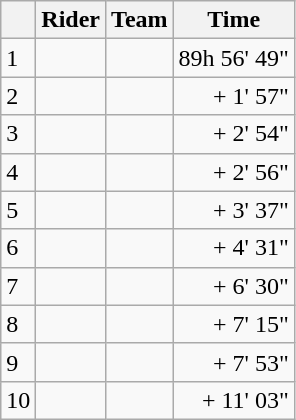<table class="wikitable">
<tr>
<th></th>
<th>Rider</th>
<th>Team</th>
<th>Time</th>
</tr>
<tr>
<td>1</td>
<td> </td>
<td></td>
<td align="right">89h 56' 49"</td>
</tr>
<tr>
<td>2</td>
<td> </td>
<td></td>
<td align="right">+ 1' 57"</td>
</tr>
<tr>
<td>3</td>
<td></td>
<td></td>
<td align="right">+ 2' 54"</td>
</tr>
<tr>
<td>4</td>
<td></td>
<td></td>
<td align="right">+ 2' 56"</td>
</tr>
<tr>
<td>5</td>
<td></td>
<td></td>
<td align="right">+ 3' 37"</td>
</tr>
<tr>
<td>6</td>
<td> </td>
<td></td>
<td align="right">+ 4' 31"</td>
</tr>
<tr>
<td>7</td>
<td></td>
<td></td>
<td align="right">+ 6' 30"</td>
</tr>
<tr>
<td>8</td>
<td></td>
<td></td>
<td align="right">+ 7' 15"</td>
</tr>
<tr>
<td>9</td>
<td></td>
<td></td>
<td align="right">+ 7' 53"</td>
</tr>
<tr>
<td>10</td>
<td></td>
<td></td>
<td align="right">+ 11' 03"</td>
</tr>
</table>
